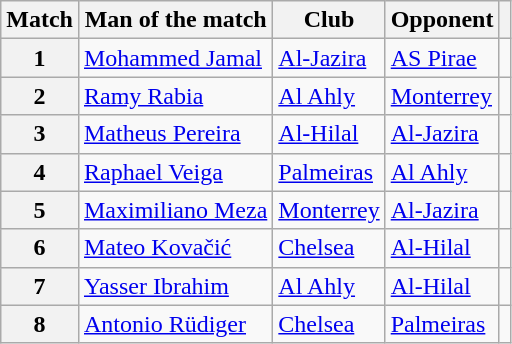<table class="wikitable sortable">
<tr>
<th>Match</th>
<th>Man of the match</th>
<th>Club</th>
<th>Opponent</th>
<th class="unsortable"></th>
</tr>
<tr>
<th>1</th>
<td> <a href='#'>Mohammed Jamal</a></td>
<td> <a href='#'>Al-Jazira</a></td>
<td> <a href='#'>AS Pirae</a></td>
<td></td>
</tr>
<tr>
<th>2</th>
<td> <a href='#'>Ramy Rabia</a></td>
<td> <a href='#'>Al Ahly</a></td>
<td> <a href='#'>Monterrey</a></td>
<td></td>
</tr>
<tr>
<th>3</th>
<td> <a href='#'>Matheus Pereira</a></td>
<td> <a href='#'>Al-Hilal</a></td>
<td> <a href='#'>Al-Jazira</a></td>
<td></td>
</tr>
<tr>
<th>4</th>
<td> <a href='#'>Raphael Veiga</a></td>
<td> <a href='#'>Palmeiras</a></td>
<td> <a href='#'>Al Ahly</a></td>
<td></td>
</tr>
<tr>
<th>5</th>
<td> <a href='#'>Maximiliano Meza</a></td>
<td> <a href='#'>Monterrey</a></td>
<td> <a href='#'>Al-Jazira</a></td>
<td></td>
</tr>
<tr>
<th>6</th>
<td> <a href='#'>Mateo Kovačić</a></td>
<td> <a href='#'>Chelsea</a></td>
<td> <a href='#'>Al-Hilal</a></td>
<td></td>
</tr>
<tr>
<th>7</th>
<td> <a href='#'>Yasser Ibrahim</a></td>
<td> <a href='#'>Al Ahly</a></td>
<td> <a href='#'>Al-Hilal</a></td>
<td></td>
</tr>
<tr>
<th>8</th>
<td> <a href='#'>Antonio Rüdiger</a></td>
<td> <a href='#'>Chelsea</a></td>
<td> <a href='#'>Palmeiras</a></td>
<td></td>
</tr>
</table>
